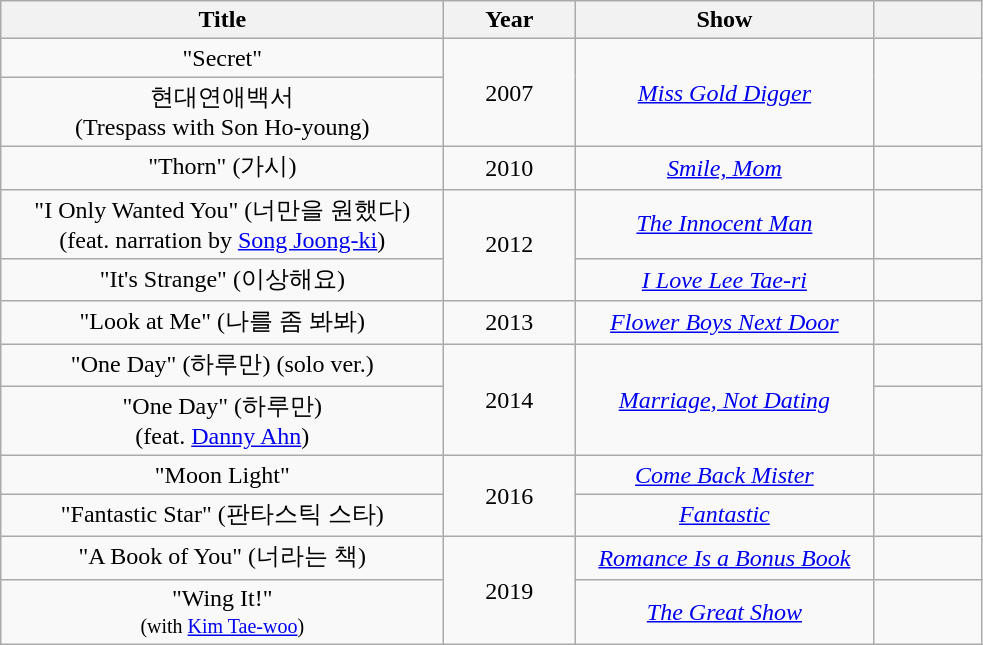<table class="wikitable" style="text-align:center;">
<tr>
<th style="width:18em;">Title</th>
<th style="width:5em;">Year</th>
<th style="width:12em;">Show</th>
<th style="width:4em;"></th>
</tr>
<tr>
<td>"Secret"</td>
<td rowspan="2">2007</td>
<td rowspan="2"><em><a href='#'>Miss Gold Digger</a></em></td>
<td rowspan="2"></td>
</tr>
<tr>
<td>현대연애백서<br>(Trespass with Son Ho-young)</td>
</tr>
<tr>
<td>"Thorn" (가시)</td>
<td>2010</td>
<td><em><a href='#'>Smile, Mom</a></em></td>
<td></td>
</tr>
<tr>
<td>"I Only Wanted You" (너만을 원했다)<br>(feat. narration by <a href='#'>Song Joong-ki</a>)</td>
<td rowspan="2">2012</td>
<td><em><a href='#'>The Innocent Man</a></em></td>
<td></td>
</tr>
<tr>
<td>"It's Strange" (이상해요)</td>
<td><em><a href='#'>I Love Lee Tae-ri</a></em></td>
<td></td>
</tr>
<tr>
<td>"Look at Me" (나를 좀 봐봐)</td>
<td>2013</td>
<td><em><a href='#'>Flower Boys Next Door</a></em></td>
<td></td>
</tr>
<tr>
<td>"One Day" (하루만) (solo ver.)</td>
<td rowspan="2">2014</td>
<td rowspan="2"><em><a href='#'>Marriage, Not Dating</a></em></td>
<td></td>
</tr>
<tr>
<td>"One Day" (하루만)<br>(feat. <a href='#'>Danny Ahn</a>)</td>
<td></td>
</tr>
<tr>
<td>"Moon Light"</td>
<td rowspan="2">2016</td>
<td><em><a href='#'>Come Back Mister</a></em></td>
<td></td>
</tr>
<tr>
<td>"Fantastic Star" (판타스틱 스타)</td>
<td><em><a href='#'>Fantastic</a></em></td>
<td></td>
</tr>
<tr>
<td>"A Book of You" (너라는 책)</td>
<td rowspan="2">2019</td>
<td><em><a href='#'>Romance Is a Bonus Book</a></em></td>
<td></td>
</tr>
<tr>
<td>"Wing It!" <br><small>(with <a href='#'>Kim Tae-woo</a>)</small></td>
<td><em><a href='#'>The Great Show</a></em></td>
<td></td>
</tr>
</table>
